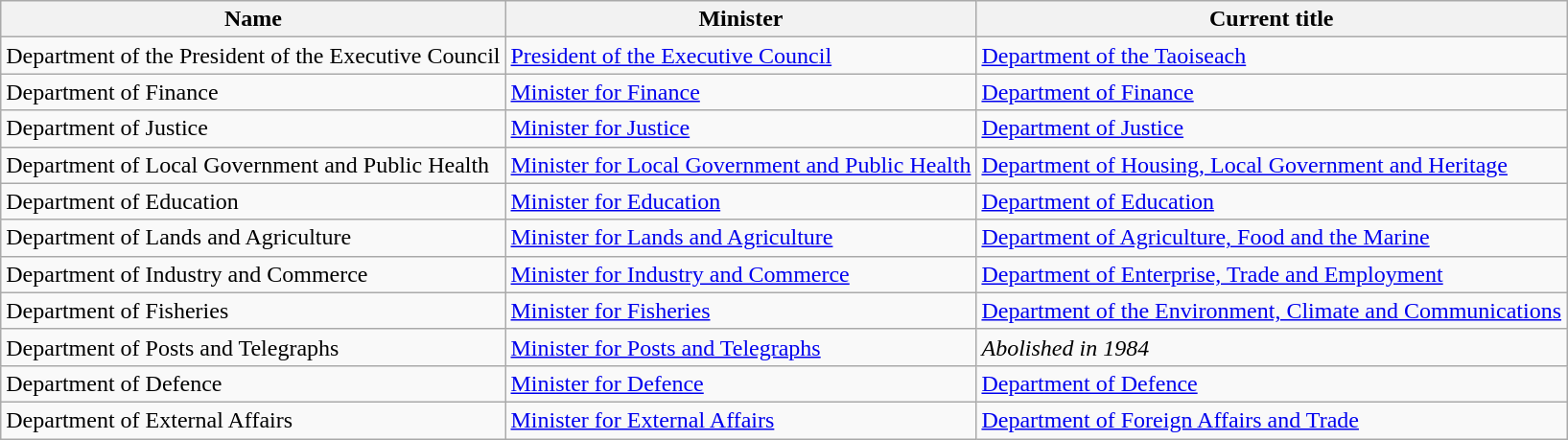<table class=wikitable>
<tr>
<th>Name</th>
<th>Minister</th>
<th>Current title</th>
</tr>
<tr>
<td>Department of the President of the Executive Council</td>
<td><a href='#'>President of the Executive Council</a></td>
<td><a href='#'>Department of the Taoiseach</a></td>
</tr>
<tr>
<td>Department of Finance</td>
<td><a href='#'>Minister for Finance</a></td>
<td><a href='#'>Department of Finance</a></td>
</tr>
<tr>
<td>Department of Justice</td>
<td><a href='#'>Minister for Justice</a></td>
<td><a href='#'>Department of Justice</a></td>
</tr>
<tr>
<td>Department of Local Government and Public Health</td>
<td><a href='#'>Minister for Local Government and Public Health</a></td>
<td><a href='#'>Department of Housing, Local Government and Heritage</a></td>
</tr>
<tr>
<td>Department of Education</td>
<td><a href='#'>Minister for Education</a></td>
<td><a href='#'>Department of Education</a></td>
</tr>
<tr>
<td>Department of Lands and Agriculture</td>
<td><a href='#'>Minister for Lands and Agriculture</a></td>
<td><a href='#'>Department of Agriculture, Food and the Marine</a></td>
</tr>
<tr>
<td>Department of Industry and Commerce</td>
<td><a href='#'>Minister for Industry and Commerce</a></td>
<td><a href='#'>Department of Enterprise, Trade and Employment</a></td>
</tr>
<tr>
<td>Department of Fisheries</td>
<td><a href='#'>Minister for Fisheries</a></td>
<td><a href='#'>Department of the Environment, Climate and Communications</a></td>
</tr>
<tr>
<td>Department of Posts and Telegraphs</td>
<td><a href='#'>Minister for Posts and Telegraphs</a></td>
<td><em>Abolished in 1984</em></td>
</tr>
<tr>
<td>Department of Defence</td>
<td><a href='#'>Minister for Defence</a></td>
<td><a href='#'>Department of Defence</a></td>
</tr>
<tr>
<td>Department of External Affairs</td>
<td><a href='#'>Minister for External Affairs</a></td>
<td><a href='#'>Department of Foreign Affairs and Trade</a></td>
</tr>
</table>
